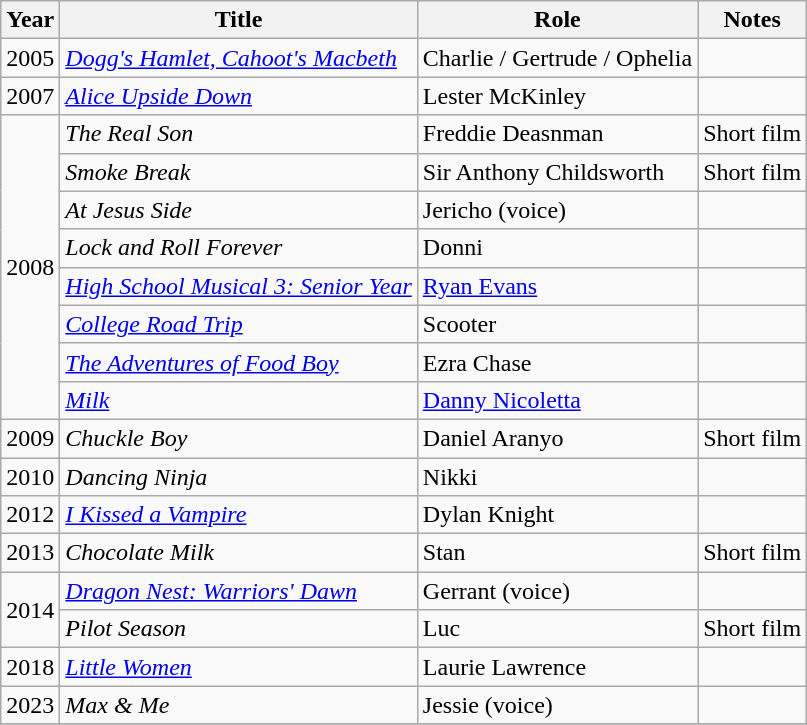<table class="wikitable">
<tr>
<th>Year</th>
<th>Title</th>
<th>Role</th>
<th>Notes</th>
</tr>
<tr>
<td>2005</td>
<td><em><a href='#'>Dogg's Hamlet, Cahoot's Macbeth</a></em></td>
<td>Charlie / Gertrude / Ophelia</td>
<td></td>
</tr>
<tr>
<td>2007</td>
<td><em><a href='#'>Alice Upside Down</a></em></td>
<td>Lester McKinley</td>
<td></td>
</tr>
<tr>
<td rowspan=8>2008</td>
<td><em>The Real Son</em></td>
<td>Freddie Deasnman</td>
<td>Short film</td>
</tr>
<tr>
<td><em>Smoke Break</em></td>
<td>Sir Anthony Childsworth</td>
<td>Short film</td>
</tr>
<tr>
<td><em>At Jesus Side</em></td>
<td>Jericho (voice)</td>
<td></td>
</tr>
<tr>
<td><em>Lock and Roll Forever</em></td>
<td>Donni</td>
<td></td>
</tr>
<tr>
<td><em><a href='#'>High School Musical 3: Senior Year</a></em></td>
<td><a href='#'>Ryan Evans</a></td>
<td></td>
</tr>
<tr>
<td><em><a href='#'>College Road Trip</a></em></td>
<td>Scooter</td>
<td></td>
</tr>
<tr>
<td><em><a href='#'>The Adventures of Food Boy</a></em></td>
<td>Ezra Chase</td>
<td></td>
</tr>
<tr>
<td><em><a href='#'>Milk</a></em></td>
<td><a href='#'>Danny Nicoletta</a></td>
<td></td>
</tr>
<tr>
<td>2009</td>
<td><em>Chuckle Boy</em></td>
<td>Daniel Aranyo</td>
<td>Short film</td>
</tr>
<tr>
<td>2010</td>
<td><em>Dancing Ninja</em></td>
<td>Nikki</td>
<td></td>
</tr>
<tr>
<td>2012</td>
<td><em><a href='#'>I Kissed a Vampire</a></em></td>
<td>Dylan Knight</td>
<td></td>
</tr>
<tr>
<td>2013</td>
<td><em>Chocolate Milk</em></td>
<td>Stan</td>
<td>Short film</td>
</tr>
<tr>
<td rowspan=2>2014</td>
<td><em><a href='#'>Dragon Nest: Warriors' Dawn</a></em></td>
<td>Gerrant (voice)</td>
<td></td>
</tr>
<tr>
<td><em>Pilot Season</em></td>
<td>Luc</td>
<td>Short film</td>
</tr>
<tr>
<td>2018</td>
<td><em><a href='#'>Little Women</a></em></td>
<td>Laurie Lawrence</td>
<td></td>
</tr>
<tr>
<td>2023</td>
<td><em>Max & Me</em></td>
<td>Jessie (voice)</td>
<td></td>
</tr>
<tr>
</tr>
</table>
